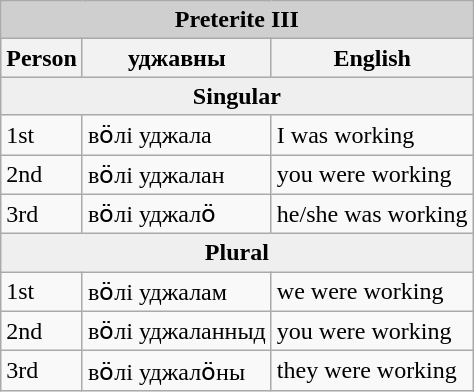<table class="wikitable">
<tr>
<th colspan="5" style="background:#cfcfcf;">Preterite III</th>
</tr>
<tr style="background:#dfdfdf;" |>
<th>Person</th>
<th>уджавны</th>
<th>English</th>
</tr>
<tr>
<th colspan="5" style="background:#efefef">Singular</th>
</tr>
<tr>
<td>1st</td>
<td>вӧлі уджала</td>
<td>I was working</td>
</tr>
<tr>
<td>2nd</td>
<td>вӧлі уджалан</td>
<td>you were working</td>
</tr>
<tr>
<td>3rd</td>
<td>вӧлі уджалӧ</td>
<td>he/she was working</td>
</tr>
<tr>
<th colspan="5" style="background:#efefef">Plural</th>
</tr>
<tr>
<td>1st</td>
<td>вӧлі уджалам</td>
<td>we were working</td>
</tr>
<tr>
<td>2nd</td>
<td>вӧлі уджаланныд</td>
<td>you were working</td>
</tr>
<tr>
<td>3rd</td>
<td>вӧлі уджалӧны</td>
<td>they were working</td>
</tr>
</table>
